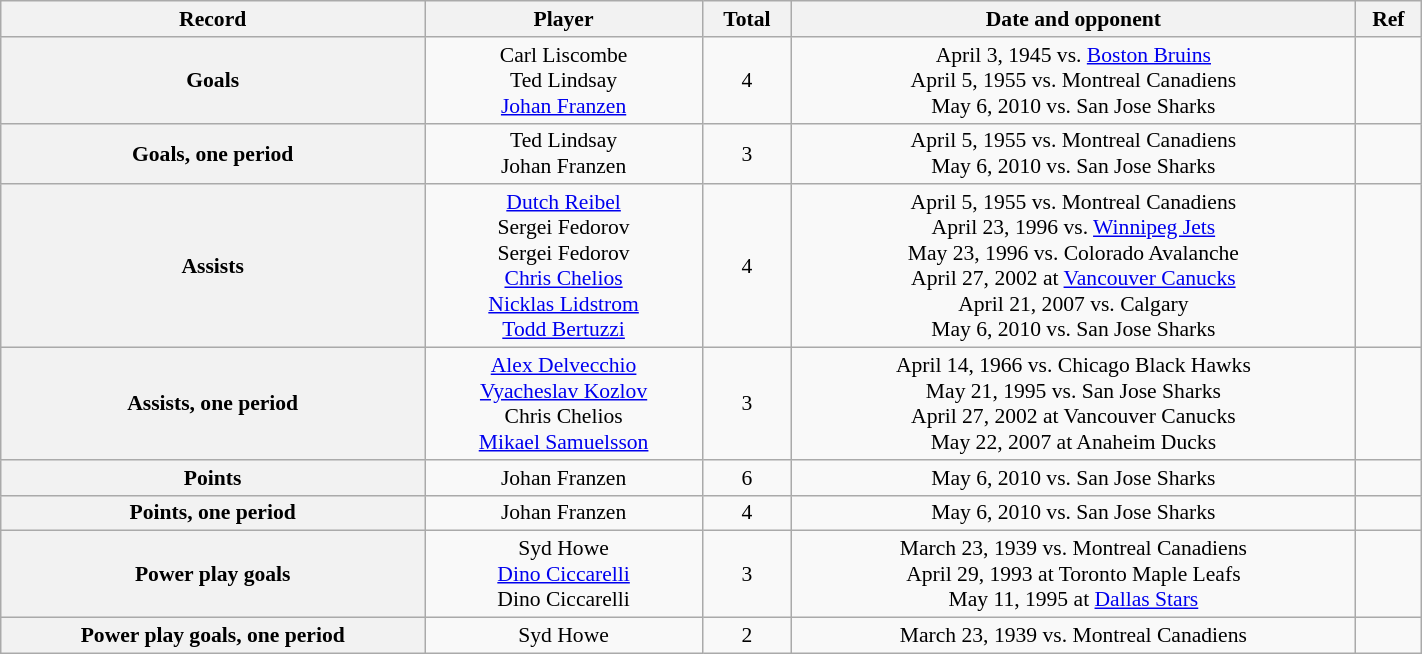<table class="wikitable" style="font-size: 90%; text-align: center;" width="75%">
<tr>
<th scope="col">Record</th>
<th scope="col">Player</th>
<th scope="col">Total</th>
<th scope="col">Date and opponent</th>
<th scope="col">Ref</th>
</tr>
<tr>
<th scope="row">Goals</th>
<td>Carl Liscombe<br>Ted Lindsay<br><a href='#'>Johan Franzen</a></td>
<td>4</td>
<td>April 3, 1945 vs. <a href='#'>Boston Bruins</a><br>April 5, 1955 vs. Montreal Canadiens<br>May 6, 2010 vs. San Jose Sharks</td>
<td></td>
</tr>
<tr>
<th scope="row">Goals, one period</th>
<td>Ted Lindsay<br>Johan Franzen</td>
<td>3</td>
<td>April 5, 1955 vs. Montreal Canadiens<br>May 6, 2010 vs. San Jose Sharks</td>
<td></td>
</tr>
<tr>
<th scope="row">Assists</th>
<td><a href='#'>Dutch Reibel</a><br>Sergei Fedorov<br>Sergei Fedorov<br><a href='#'>Chris Chelios</a><br><a href='#'>Nicklas Lidstrom</a><br><a href='#'>Todd Bertuzzi</a></td>
<td>4</td>
<td>April 5, 1955 vs. Montreal Canadiens<br>April 23, 1996 vs. <a href='#'>Winnipeg Jets</a><br>May 23, 1996 vs. Colorado Avalanche<br>April 27, 2002 at <a href='#'>Vancouver Canucks</a><br>April 21, 2007 vs. Calgary<br>May 6, 2010 vs. San Jose Sharks</td>
<td></td>
</tr>
<tr>
<th scope="row">Assists, one period</th>
<td><a href='#'>Alex Delvecchio</a><br><a href='#'>Vyacheslav Kozlov</a><br>Chris Chelios<br><a href='#'>Mikael Samuelsson</a></td>
<td>3</td>
<td>April 14, 1966 vs. Chicago Black Hawks<br>May 21, 1995 vs. San Jose Sharks<br>April 27, 2002 at Vancouver Canucks<br>May 22, 2007 at Anaheim Ducks</td>
<td></td>
</tr>
<tr>
<th scope="row">Points</th>
<td>Johan Franzen</td>
<td>6</td>
<td>May 6, 2010 vs. San Jose Sharks</td>
<td></td>
</tr>
<tr>
<th scope="row">Points, one period</th>
<td>Johan Franzen</td>
<td>4</td>
<td>May 6, 2010 vs. San Jose Sharks</td>
<td></td>
</tr>
<tr>
<th scope="row">Power play goals</th>
<td>Syd Howe<br><a href='#'>Dino Ciccarelli</a><br>Dino Ciccarelli</td>
<td>3</td>
<td>March 23, 1939 vs. Montreal Canadiens<br>April 29, 1993 at Toronto Maple Leafs<br>May 11, 1995 at <a href='#'>Dallas Stars</a></td>
<td></td>
</tr>
<tr>
<th scope="row">Power play goals, one period</th>
<td>Syd Howe</td>
<td>2</td>
<td>March 23, 1939 vs. Montreal Canadiens</td>
<td></td>
</tr>
</table>
